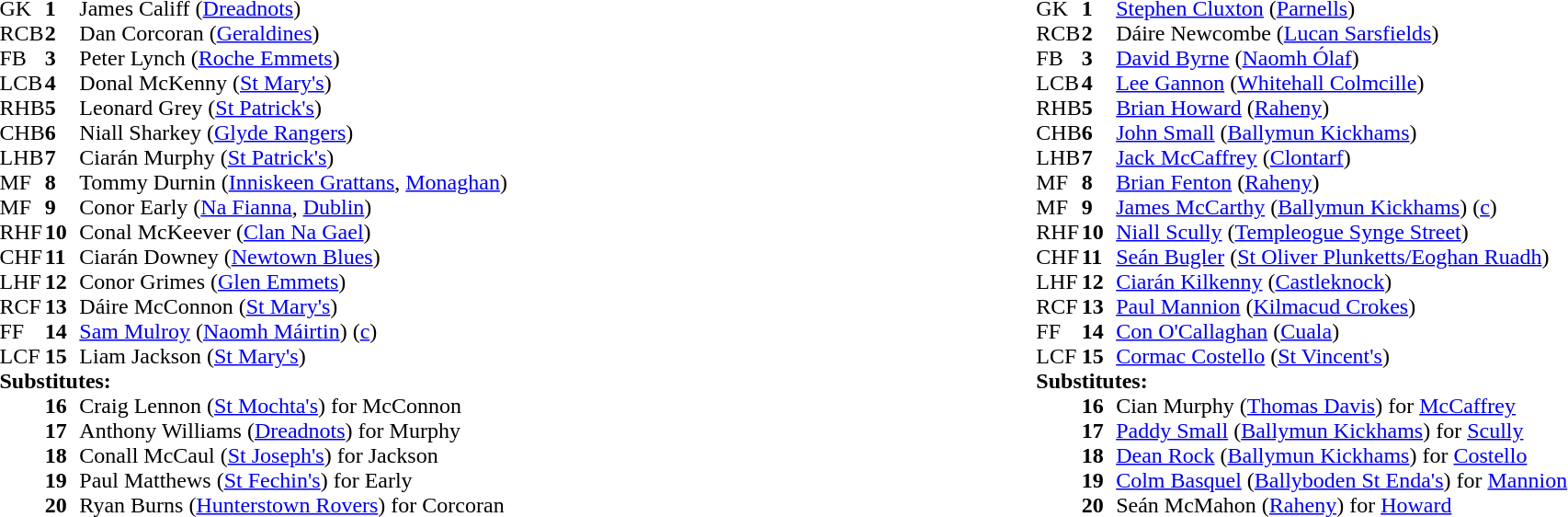<table style="width:100%;">
<tr>
<td style="vertical-align:top; width:50%"><br><table cellspacing="0" cellpadding="0">
<tr>
<th width="25"></th>
<th width="25"></th>
</tr>
<tr>
<td>GK</td>
<td><strong>1</strong></td>
<td>James Califf (<a href='#'>Dreadnots</a>)</td>
</tr>
<tr>
<td>RCB</td>
<td><strong>2</strong></td>
<td>Dan Corcoran (<a href='#'>Geraldines</a>)</td>
</tr>
<tr>
<td>FB</td>
<td><strong>3</strong></td>
<td>Peter Lynch (<a href='#'>Roche Emmets</a>)</td>
</tr>
<tr>
<td>LCB</td>
<td><strong>4</strong></td>
<td>Donal McKenny (<a href='#'>St Mary's</a>)</td>
</tr>
<tr>
<td>RHB</td>
<td><strong>5</strong></td>
<td>Leonard Grey (<a href='#'>St Patrick's</a>)</td>
</tr>
<tr>
<td>CHB</td>
<td><strong>6</strong></td>
<td>Niall Sharkey (<a href='#'>Glyde Rangers</a>)</td>
</tr>
<tr>
<td>LHB</td>
<td><strong>7</strong></td>
<td>Ciarán Murphy (<a href='#'>St Patrick's</a>)</td>
</tr>
<tr>
<td>MF</td>
<td><strong>8</strong></td>
<td>Tommy Durnin (<a href='#'>Inniskeen Grattans</a>, <a href='#'>Monaghan</a>)</td>
</tr>
<tr>
<td>MF</td>
<td><strong>9</strong></td>
<td>Conor Early (<a href='#'>Na Fianna</a>, <a href='#'>Dublin</a>)</td>
</tr>
<tr>
<td>RHF</td>
<td><strong>10</strong></td>
<td>Conal McKeever (<a href='#'>Clan Na Gael</a>)</td>
</tr>
<tr>
<td>CHF</td>
<td><strong>11</strong></td>
<td>Ciarán Downey (<a href='#'>Newtown Blues</a>)</td>
</tr>
<tr>
<td>LHF</td>
<td><strong>12</strong></td>
<td>Conor Grimes (<a href='#'>Glen Emmets</a>)</td>
</tr>
<tr>
<td>RCF</td>
<td><strong>13</strong></td>
<td>Dáire McConnon (<a href='#'>St Mary's</a>)</td>
</tr>
<tr>
<td>FF</td>
<td><strong>14</strong></td>
<td><a href='#'>Sam Mulroy</a> (<a href='#'>Naomh Máirtin</a>) (<a href='#'>c</a>)</td>
</tr>
<tr>
<td>LCF</td>
<td><strong>15</strong></td>
<td>Liam Jackson (<a href='#'>St Mary's</a>)</td>
</tr>
<tr>
<td colspan=3><strong>Substitutes:</strong></td>
</tr>
<tr>
<td></td>
<td><strong>16</strong></td>
<td>Craig Lennon (<a href='#'>St Mochta's</a>) for McConnon</td>
</tr>
<tr>
<td></td>
<td><strong>17</strong></td>
<td>Anthony Williams (<a href='#'>Dreadnots</a>) for Murphy</td>
</tr>
<tr>
<td></td>
<td><strong>18</strong></td>
<td>Conall McCaul (<a href='#'>St Joseph's</a>) for Jackson</td>
</tr>
<tr>
<td></td>
<td><strong>19</strong></td>
<td>Paul Matthews (<a href='#'>St Fechin's</a>) for Early</td>
</tr>
<tr>
<td></td>
<td><strong>20</strong></td>
<td>Ryan Burns (<a href='#'>Hunterstown Rovers</a>) for Corcoran</td>
</tr>
<tr>
</tr>
</table>
</td>
<td style="vertical-align:top; width:50%"><br><table cellspacing="0" cellpadding="0" style="margin:auto">
<tr>
<th width="25"></th>
<th width="25"></th>
</tr>
<tr>
<td>GK</td>
<td><strong>1</strong></td>
<td><a href='#'>Stephen Cluxton</a> (<a href='#'>Parnells</a>)</td>
</tr>
<tr>
<td>RCB</td>
<td><strong>2</strong></td>
<td>Dáire Newcombe (<a href='#'>Lucan Sarsfields</a>)</td>
</tr>
<tr>
<td>FB</td>
<td><strong>3</strong></td>
<td><a href='#'>David Byrne</a> (<a href='#'>Naomh Ólaf</a>)</td>
</tr>
<tr>
<td>LCB</td>
<td><strong>4</strong></td>
<td><a href='#'>Lee Gannon</a> (<a href='#'>Whitehall Colmcille</a>)</td>
</tr>
<tr>
<td>RHB</td>
<td><strong>5</strong></td>
<td><a href='#'>Brian Howard</a> (<a href='#'>Raheny</a>)</td>
</tr>
<tr>
<td>CHB</td>
<td><strong>6</strong></td>
<td><a href='#'>John Small</a> (<a href='#'>Ballymun Kickhams</a>)</td>
</tr>
<tr>
<td>LHB</td>
<td><strong>7</strong></td>
<td><a href='#'>Jack McCaffrey</a> (<a href='#'>Clontarf</a>)</td>
</tr>
<tr>
<td>MF</td>
<td><strong>8</strong></td>
<td><a href='#'>Brian Fenton</a> (<a href='#'>Raheny</a>)</td>
</tr>
<tr>
<td>MF</td>
<td><strong>9</strong></td>
<td><a href='#'>James McCarthy</a> (<a href='#'>Ballymun Kickhams</a>) (<a href='#'>c</a>)</td>
</tr>
<tr>
<td>RHF</td>
<td><strong>10</strong></td>
<td><a href='#'>Niall Scully</a> (<a href='#'>Templeogue Synge Street</a>)</td>
</tr>
<tr>
<td>CHF</td>
<td><strong>11</strong></td>
<td><a href='#'>Seán Bugler</a> (<a href='#'>St Oliver Plunketts/Eoghan Ruadh</a>)</td>
</tr>
<tr>
<td>LHF</td>
<td><strong>12</strong></td>
<td><a href='#'>Ciarán Kilkenny</a> (<a href='#'>Castleknock</a>)</td>
</tr>
<tr>
<td>RCF</td>
<td><strong>13</strong></td>
<td><a href='#'>Paul Mannion</a> (<a href='#'>Kilmacud Crokes</a>)</td>
</tr>
<tr>
<td>FF</td>
<td><strong>14</strong></td>
<td><a href='#'>Con O'Callaghan</a> (<a href='#'>Cuala</a>)</td>
</tr>
<tr>
<td>LCF</td>
<td><strong>15</strong></td>
<td><a href='#'>Cormac Costello</a> (<a href='#'>St Vincent's</a>)</td>
</tr>
<tr>
<td colspan=3><strong>Substitutes:</strong></td>
</tr>
<tr>
<td></td>
<td><strong>16</strong></td>
<td>Cian Murphy (<a href='#'>Thomas Davis</a>) for <a href='#'>McCaffrey</a></td>
</tr>
<tr>
<td></td>
<td><strong>17</strong></td>
<td><a href='#'>Paddy Small</a> (<a href='#'>Ballymun Kickhams</a>) for <a href='#'>Scully</a></td>
</tr>
<tr>
<td></td>
<td><strong>18</strong></td>
<td><a href='#'>Dean Rock</a> (<a href='#'>Ballymun Kickhams</a>) for <a href='#'>Costello</a></td>
</tr>
<tr>
<td></td>
<td><strong>19</strong></td>
<td><a href='#'>Colm Basquel</a> (<a href='#'>Ballyboden St Enda's</a>) for <a href='#'>Mannion</a></td>
</tr>
<tr>
<td></td>
<td><strong>20</strong></td>
<td>Seán McMahon (<a href='#'>Raheny</a>) for <a href='#'>Howard</a></td>
</tr>
<tr>
</tr>
</table>
</td>
</tr>
<tr>
</tr>
</table>
